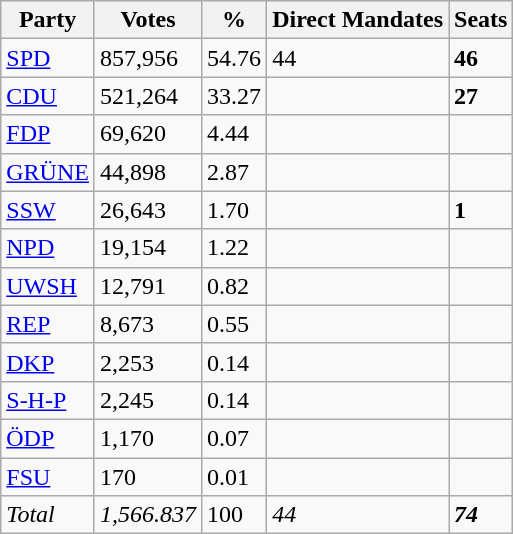<table class="wikitable">
<tr>
<th>Party</th>
<th>Votes</th>
<th>%</th>
<th>Direct Mandates</th>
<th>Seats</th>
</tr>
<tr>
<td><a href='#'>SPD</a></td>
<td>857,956</td>
<td>54.76</td>
<td>44</td>
<td><strong>46</strong></td>
</tr>
<tr>
<td><a href='#'>CDU</a></td>
<td>521,264</td>
<td>33.27</td>
<td></td>
<td><strong>27</strong></td>
</tr>
<tr>
<td><a href='#'>FDP</a></td>
<td>69,620</td>
<td>4.44</td>
<td></td>
<td></td>
</tr>
<tr>
<td><a href='#'>GRÜNE</a></td>
<td>44,898</td>
<td>2.87</td>
<td></td>
<td></td>
</tr>
<tr>
<td><a href='#'>SSW</a></td>
<td>26,643</td>
<td>1.70</td>
<td></td>
<td><strong>1</strong></td>
</tr>
<tr>
<td><a href='#'>NPD</a></td>
<td>19,154</td>
<td>1.22</td>
<td></td>
<td></td>
</tr>
<tr>
<td><a href='#'>UWSH</a></td>
<td>12,791</td>
<td>0.82</td>
<td></td>
<td></td>
</tr>
<tr>
<td><a href='#'>REP</a></td>
<td>8,673</td>
<td>0.55</td>
<td></td>
<td></td>
</tr>
<tr>
<td><a href='#'>DKP</a></td>
<td>2,253</td>
<td>0.14</td>
<td></td>
<td></td>
</tr>
<tr>
<td><a href='#'>S-H-P</a></td>
<td>2,245</td>
<td>0.14</td>
<td></td>
<td></td>
</tr>
<tr>
<td><a href='#'>ÖDP</a></td>
<td>1,170</td>
<td>0.07</td>
<td></td>
<td></td>
</tr>
<tr>
<td><a href='#'>FSU</a></td>
<td>170</td>
<td>0.01</td>
<td></td>
<td></td>
</tr>
<tr>
<td><em>Total</em></td>
<td><em>1,566.837</em></td>
<td>100</td>
<td><em>44</em></td>
<td><strong><em>74</em></strong></td>
</tr>
</table>
